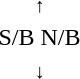<table style="text-align:center;">
<tr>
<td><small>  ↑ </small></td>
</tr>
<tr>
<td><span>S/B</span>   <span>N/B</span></td>
</tr>
<tr>
<td><small> ↓  </small></td>
</tr>
</table>
